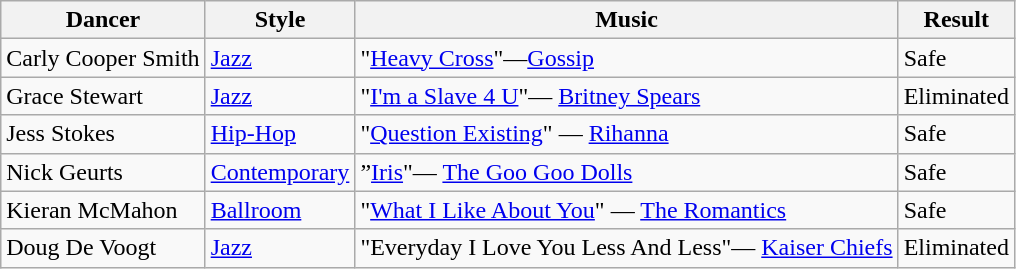<table class="wikitable">
<tr>
<th>Dancer</th>
<th>Style</th>
<th>Music</th>
<th>Result</th>
</tr>
<tr>
<td>Carly Cooper Smith</td>
<td><a href='#'>Jazz</a></td>
<td>"<a href='#'>Heavy Cross</a>"—<a href='#'>Gossip</a></td>
<td>Safe</td>
</tr>
<tr>
<td>Grace Stewart</td>
<td><a href='#'>Jazz</a></td>
<td>"<a href='#'>I'm a Slave 4 U</a>"— <a href='#'>Britney Spears</a></td>
<td>Eliminated</td>
</tr>
<tr>
<td>Jess Stokes</td>
<td><a href='#'>Hip-Hop</a></td>
<td>"<a href='#'>Question Existing</a>" — <a href='#'>Rihanna</a></td>
<td>Safe</td>
</tr>
<tr>
<td>Nick Geurts</td>
<td><a href='#'>Contemporary</a></td>
<td>”<a href='#'>Iris</a>"— <a href='#'>The Goo Goo Dolls</a></td>
<td>Safe</td>
</tr>
<tr>
<td>Kieran McMahon</td>
<td><a href='#'>Ballroom</a></td>
<td>"<a href='#'>What I Like About You</a>" — <a href='#'>The Romantics</a></td>
<td>Safe</td>
</tr>
<tr>
<td>Doug De Voogt</td>
<td><a href='#'>Jazz</a></td>
<td>"Everyday I Love You Less And Less"— <a href='#'>Kaiser Chiefs</a></td>
<td>Eliminated</td>
</tr>
</table>
